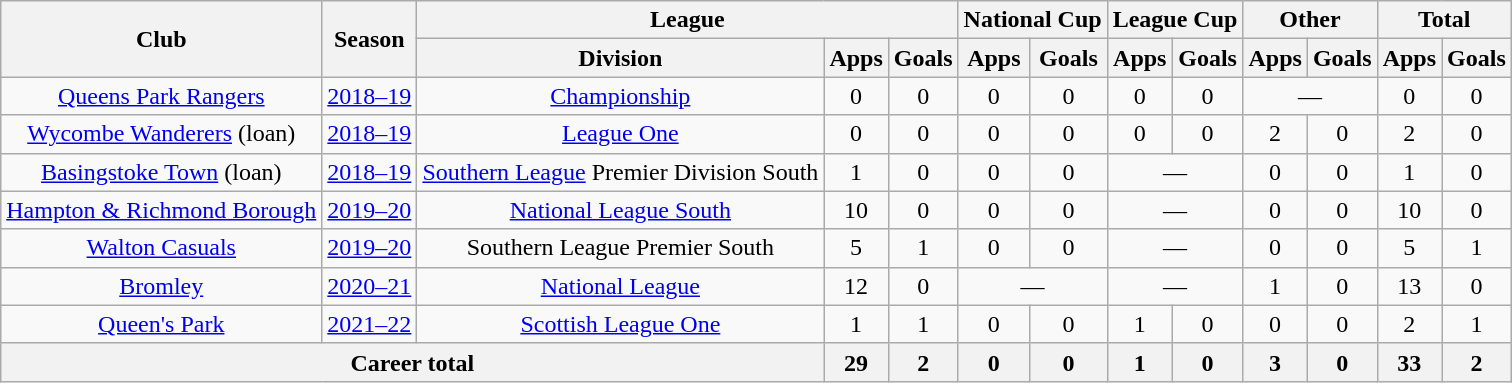<table class="wikitable" style="text-align:center">
<tr>
<th rowspan="2">Club</th>
<th rowspan="2">Season</th>
<th colspan="3">League</th>
<th colspan="2">National Cup</th>
<th colspan="2">League Cup</th>
<th colspan="2">Other</th>
<th colspan="2">Total</th>
</tr>
<tr>
<th>Division</th>
<th>Apps</th>
<th>Goals</th>
<th>Apps</th>
<th>Goals</th>
<th>Apps</th>
<th>Goals</th>
<th>Apps</th>
<th>Goals</th>
<th>Apps</th>
<th>Goals</th>
</tr>
<tr>
<td><a href='#'>Queens Park Rangers</a></td>
<td><a href='#'>2018–19</a></td>
<td><a href='#'>Championship</a></td>
<td>0</td>
<td>0</td>
<td>0</td>
<td>0</td>
<td>0</td>
<td>0</td>
<td colspan="2">—</td>
<td>0</td>
<td>0</td>
</tr>
<tr>
<td><a href='#'>Wycombe Wanderers</a> (loan)</td>
<td><a href='#'>2018–19</a></td>
<td><a href='#'>League One</a></td>
<td>0</td>
<td>0</td>
<td>0</td>
<td>0</td>
<td>0</td>
<td>0</td>
<td>2</td>
<td>0</td>
<td>2</td>
<td>0</td>
</tr>
<tr>
<td><a href='#'>Basingstoke Town</a> (loan)</td>
<td><a href='#'>2018–19</a></td>
<td><a href='#'>Southern League</a> Premier Division South</td>
<td>1</td>
<td>0</td>
<td>0</td>
<td>0</td>
<td colspan="2">—</td>
<td>0</td>
<td>0</td>
<td>1</td>
<td>0</td>
</tr>
<tr>
<td><a href='#'>Hampton & Richmond Borough</a></td>
<td><a href='#'>2019–20</a></td>
<td><a href='#'>National League South</a></td>
<td>10</td>
<td>0</td>
<td>0</td>
<td>0</td>
<td colspan="2">—</td>
<td>0</td>
<td>0</td>
<td>10</td>
<td>0</td>
</tr>
<tr>
<td><a href='#'>Walton Casuals</a></td>
<td><a href='#'>2019–20</a></td>
<td>Southern League Premier South</td>
<td>5</td>
<td>1</td>
<td>0</td>
<td>0</td>
<td colspan="2">—</td>
<td>0</td>
<td>0</td>
<td>5</td>
<td>1</td>
</tr>
<tr>
<td><a href='#'>Bromley</a></td>
<td><a href='#'>2020–21</a></td>
<td><a href='#'>National League</a></td>
<td>12</td>
<td>0</td>
<td colspan=2>—</td>
<td colspan=2>—</td>
<td>1</td>
<td>0</td>
<td>13</td>
<td>0</td>
</tr>
<tr>
<td><a href='#'>Queen's Park</a></td>
<td><a href='#'>2021–22</a></td>
<td><a href='#'>Scottish League One</a></td>
<td>1</td>
<td>1</td>
<td>0</td>
<td>0</td>
<td>1</td>
<td>0</td>
<td>0</td>
<td>0</td>
<td>2</td>
<td>1</td>
</tr>
<tr>
<th colspan="3">Career total</th>
<th>29</th>
<th>2</th>
<th>0</th>
<th>0</th>
<th>1</th>
<th>0</th>
<th>3</th>
<th>0</th>
<th>33</th>
<th>2</th>
</tr>
</table>
